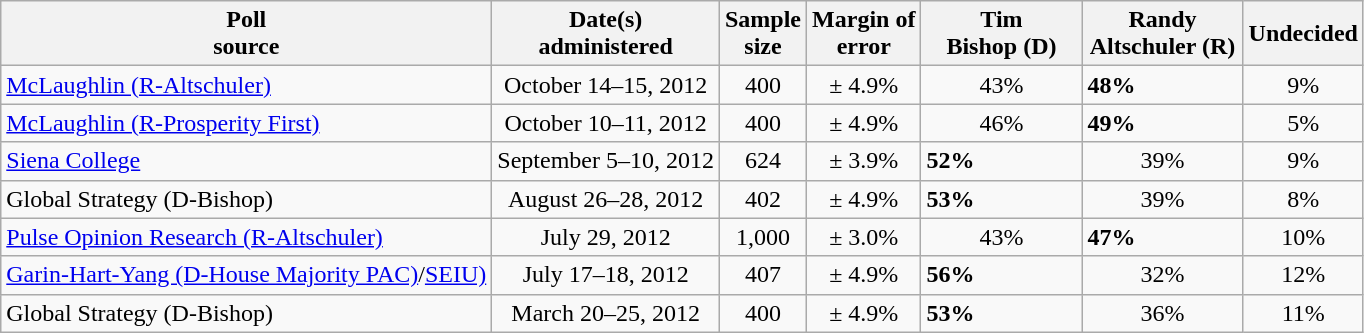<table class="wikitable">
<tr>
<th>Poll<br>source</th>
<th>Date(s)<br>administered</th>
<th>Sample<br>size</th>
<th>Margin of<br>error</th>
<th style="width:100px;">Tim<br>Bishop (D)</th>
<th style="width:100px;">Randy<br>Altschuler (R)</th>
<th>Undecided</th>
</tr>
<tr>
<td><a href='#'>McLaughlin (R-Altschuler)</a></td>
<td align=center>October 14–15, 2012</td>
<td align=center>400</td>
<td align=center>± 4.9%</td>
<td align=center>43%</td>
<td><strong>48%</strong></td>
<td align=center>9%</td>
</tr>
<tr>
<td><a href='#'>McLaughlin (R-Prosperity First)</a></td>
<td align=center>October 10–11, 2012</td>
<td align=center>400</td>
<td align=center>± 4.9%</td>
<td align=center>46%</td>
<td><strong>49%</strong></td>
<td align=center>5%</td>
</tr>
<tr>
<td><a href='#'>Siena College</a></td>
<td align=center>September 5–10, 2012</td>
<td align=center>624</td>
<td align=center>± 3.9%</td>
<td><strong>52%</strong></td>
<td align=center>39%</td>
<td align=center>9%</td>
</tr>
<tr>
<td>Global Strategy (D-Bishop)</td>
<td align=center>August 26–28, 2012</td>
<td align=center>402</td>
<td align=center>± 4.9%</td>
<td><strong>53%</strong></td>
<td align=center>39%</td>
<td align=center>8%</td>
</tr>
<tr>
<td><a href='#'>Pulse Opinion Research (R-Altschuler)</a></td>
<td align=center>July 29, 2012</td>
<td align=center>1,000</td>
<td align=center>± 3.0%</td>
<td align=center>43%</td>
<td><strong>47%</strong></td>
<td align=center>10%</td>
</tr>
<tr>
<td><a href='#'>Garin-Hart-Yang (D-House Majority PAC)</a>/<a href='#'>SEIU)</a></td>
<td align=center>July 17–18, 2012</td>
<td align=center>407</td>
<td align=center>± 4.9%</td>
<td><strong>56%</strong></td>
<td align=center>32%</td>
<td align=center>12%</td>
</tr>
<tr>
<td>Global Strategy (D-Bishop)</td>
<td align=center>March 20–25, 2012</td>
<td align=center>400</td>
<td align=center>± 4.9%</td>
<td><strong>53%</strong></td>
<td align=center>36%</td>
<td align=center>11%</td>
</tr>
</table>
